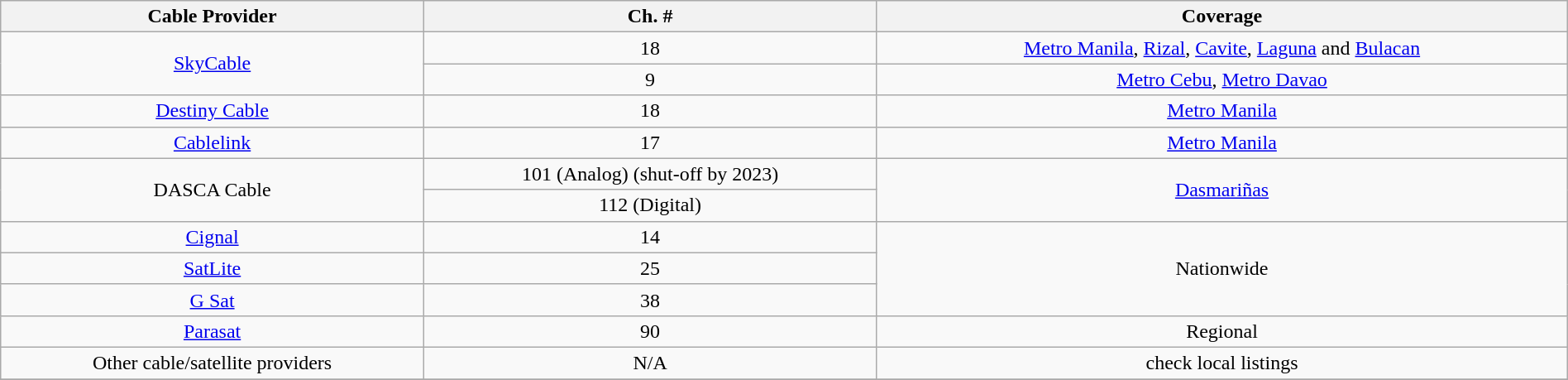<table class="wikitable sortable" style="width:100%; text-align:center;">
<tr>
<th>Cable Provider</th>
<th>Ch. #</th>
<th class=unsortable>Coverage</th>
</tr>
<tr>
<td rowspan="2"><a href='#'>SkyCable</a></td>
<td>18</td>
<td><a href='#'>Metro Manila</a>, <a href='#'>Rizal</a>, <a href='#'>Cavite</a>, <a href='#'>Laguna</a> and <a href='#'>Bulacan</a></td>
</tr>
<tr>
<td>9</td>
<td><a href='#'>Metro Cebu</a>, <a href='#'>Metro Davao</a></td>
</tr>
<tr>
<td><a href='#'>Destiny Cable</a></td>
<td>18</td>
<td><a href='#'>Metro Manila</a></td>
</tr>
<tr>
<td><a href='#'>Cablelink</a></td>
<td>17</td>
<td><a href='#'>Metro Manila</a></td>
</tr>
<tr>
<td rowspan="2">DASCA Cable</td>
<td>101 (Analog) (shut-off by 2023)</td>
<td rowspan="2"><a href='#'>Dasmariñas</a></td>
</tr>
<tr>
<td>112 (Digital)</td>
</tr>
<tr>
<td><a href='#'>Cignal</a></td>
<td>14</td>
<td rowspan="3">Nationwide</td>
</tr>
<tr>
<td><a href='#'>SatLite</a></td>
<td>25</td>
</tr>
<tr>
<td><a href='#'>G Sat</a></td>
<td>38</td>
</tr>
<tr>
<td><a href='#'>Parasat</a></td>
<td>90</td>
<td>Regional</td>
</tr>
<tr>
<td>Other cable/satellite providers</td>
<td>N/A</td>
<td>check local listings</td>
</tr>
<tr>
</tr>
</table>
